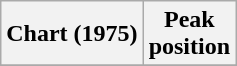<table class="wikitable sortable plainrowheaders">
<tr>
<th>Chart (1975)</th>
<th>Peak<br>position</th>
</tr>
<tr>
</tr>
</table>
